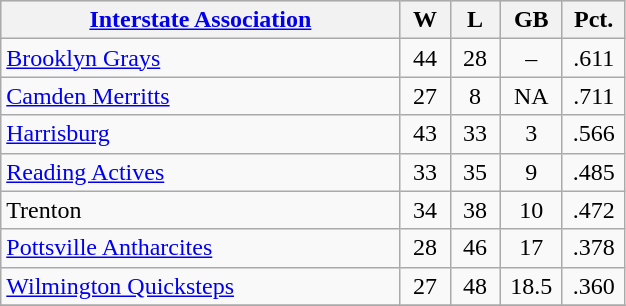<table class="wikitable" width="33%">
<tr align="center"  bgcolor="#dddddd">
<th width="40%"><a href='#'>Interstate Association</a></th>
<th width="4%">W</th>
<th width="4%">L</th>
<th width="2.5%">GB</th>
<th width="2.5%">Pct.</th>
</tr>
<tr align=center>
<td align=left><a href='#'>Brooklyn Grays</a></td>
<td>44</td>
<td>28</td>
<td>–</td>
<td>.611</td>
</tr>
<tr align=center>
<td align=left><a href='#'>Camden Merritts</a></td>
<td>27</td>
<td>8</td>
<td>NA</td>
<td>.711</td>
</tr>
<tr align=center>
<td align=left><a href='#'>Harrisburg</a></td>
<td>43</td>
<td>33</td>
<td>3</td>
<td>.566</td>
</tr>
<tr align=center>
<td align=left><a href='#'>Reading Actives</a></td>
<td>33</td>
<td>35</td>
<td>9</td>
<td>.485</td>
</tr>
<tr align=center>
<td align=left>Trenton</td>
<td>34</td>
<td>38</td>
<td>10</td>
<td>.472</td>
</tr>
<tr align=center>
<td align=left><a href='#'>Pottsville Antharcites</a></td>
<td>28</td>
<td>46</td>
<td>17</td>
<td>.378</td>
</tr>
<tr align=center>
<td align=left><a href='#'>Wilmington Quicksteps</a></td>
<td>27</td>
<td>48</td>
<td>18.5</td>
<td>.360</td>
</tr>
<tr align=center>
</tr>
</table>
